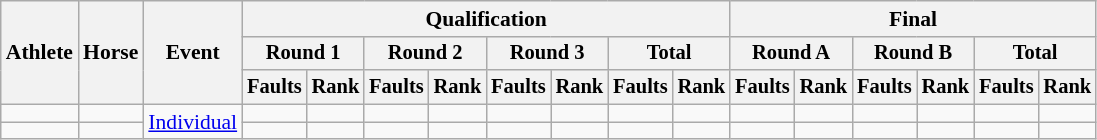<table class=wikitable style=font-size:90%;text-align:center>
<tr>
<th rowspan=3>Athlete</th>
<th rowspan=3>Horse</th>
<th rowspan=3>Event</th>
<th colspan=8>Qualification</th>
<th colspan=6>Final</th>
</tr>
<tr style=font-size:95%>
<th colspan=2>Round 1</th>
<th colspan=2>Round 2</th>
<th colspan=2>Round 3</th>
<th colspan=2>Total</th>
<th colspan=2>Round A</th>
<th colspan=2>Round B</th>
<th colspan=2>Total</th>
</tr>
<tr style=font-size:95%>
<th>Faults</th>
<th>Rank</th>
<th>Faults</th>
<th>Rank</th>
<th>Faults</th>
<th>Rank</th>
<th>Faults</th>
<th>Rank</th>
<th>Faults</th>
<th>Rank</th>
<th>Faults</th>
<th>Rank</th>
<th>Faults</th>
<th>Rank</th>
</tr>
<tr>
<td align=left></td>
<td align=left></td>
<td align=left rowspan=4><a href='#'>Individual</a></td>
<td></td>
<td></td>
<td></td>
<td></td>
<td></td>
<td></td>
<td></td>
<td></td>
<td></td>
<td></td>
<td></td>
<td></td>
<td></td>
<td></td>
</tr>
<tr>
<td align=left></td>
<td align=left></td>
<td></td>
<td></td>
<td></td>
<td></td>
<td></td>
<td></td>
<td></td>
<td></td>
<td></td>
<td></td>
<td></td>
<td></td>
<td></td>
<td></td>
</tr>
</table>
